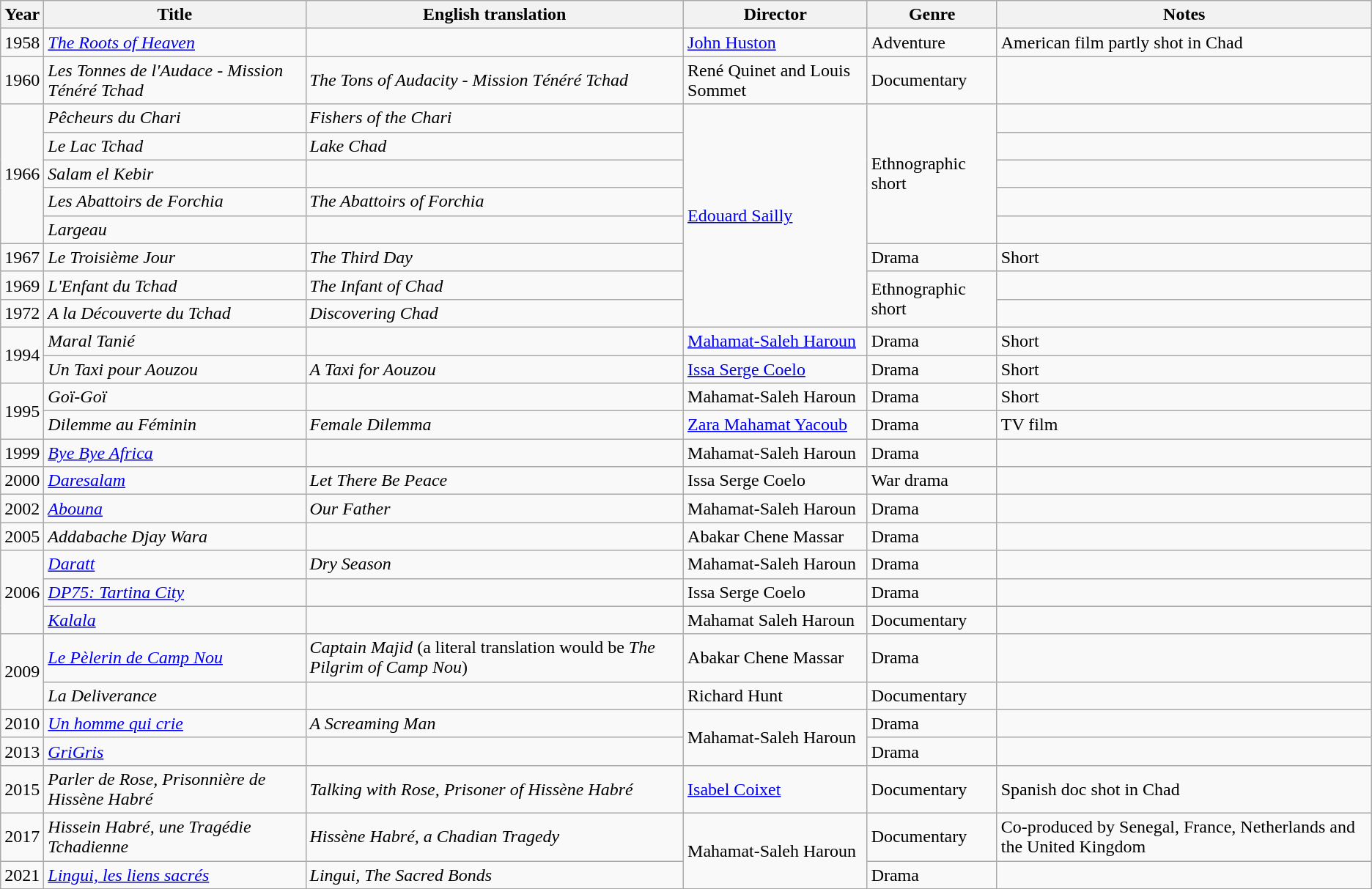<table class="wikitable sortable">
<tr>
<th>Year</th>
<th>Title</th>
<th>English translation</th>
<th>Director</th>
<th>Genre</th>
<th class="unsortable">Notes</th>
</tr>
<tr>
<td>1958</td>
<td><em><a href='#'>The Roots of Heaven</a></em></td>
<td></td>
<td><a href='#'>John Huston</a></td>
<td>Adventure</td>
<td>American film partly shot in Chad</td>
</tr>
<tr>
<td>1960</td>
<td><em>Les Tonnes de l'Audace - Mission Ténéré Tchad</em></td>
<td><em>The Tons of Audacity - Mission Ténéré Tchad</em></td>
<td>René Quinet and Louis Sommet</td>
<td>Documentary</td>
<td></td>
</tr>
<tr>
<td rowspan=5>1966</td>
<td><em>Pêcheurs du Chari</em></td>
<td><em>Fishers of the Chari</em></td>
<td rowspan=8><a href='#'>Edouard Sailly</a></td>
<td rowspan=5>Ethnographic short</td>
<td></td>
</tr>
<tr>
<td><em>Le Lac Tchad</em></td>
<td><em>Lake Chad</em></td>
<td></td>
</tr>
<tr>
<td><em>Salam el Kebir</em></td>
<td></td>
<td></td>
</tr>
<tr>
<td><em>Les Abattoirs de Forchia</em></td>
<td><em>The Abattoirs of Forchia</em></td>
<td></td>
</tr>
<tr>
<td><em>Largeau</em></td>
<td></td>
<td></td>
</tr>
<tr>
<td>1967</td>
<td><em>Le Troisième Jour</em></td>
<td><em>The Third Day</em></td>
<td>Drama</td>
<td>Short</td>
</tr>
<tr>
<td>1969</td>
<td><em>L'Enfant du Tchad</em></td>
<td><em>The Infant of Chad</em></td>
<td rowspan=2>Ethnographic short</td>
<td></td>
</tr>
<tr>
<td>1972</td>
<td><em>A la Découverte du Tchad</em></td>
<td><em>Discovering Chad</em></td>
<td></td>
</tr>
<tr>
<td rowspan=2>1994</td>
<td><em>Maral Tanié</em></td>
<td></td>
<td><a href='#'>Mahamat-Saleh Haroun</a></td>
<td>Drama</td>
<td>Short</td>
</tr>
<tr>
<td><em>Un Taxi pour Aouzou</em></td>
<td><em>A Taxi for Aouzou</em></td>
<td><a href='#'>Issa Serge Coelo</a></td>
<td>Drama</td>
<td>Short</td>
</tr>
<tr>
<td rowspan=2>1995</td>
<td><em>Goï-Goï</em></td>
<td></td>
<td>Mahamat-Saleh Haroun</td>
<td>Drama</td>
<td>Short</td>
</tr>
<tr>
<td><em>Dilemme au Féminin</em></td>
<td><em>Female Dilemma</em></td>
<td><a href='#'>Zara Mahamat Yacoub</a></td>
<td>Drama</td>
<td>TV film</td>
</tr>
<tr>
<td>1999</td>
<td><em><a href='#'>Bye Bye Africa</a></em></td>
<td></td>
<td>Mahamat-Saleh Haroun</td>
<td>Drama</td>
<td></td>
</tr>
<tr>
<td>2000</td>
<td><em><a href='#'>Daresalam</a></em></td>
<td><em>Let There Be Peace</em></td>
<td>Issa Serge Coelo</td>
<td>War drama</td>
<td></td>
</tr>
<tr>
<td>2002</td>
<td><em><a href='#'>Abouna</a></em></td>
<td><em>Our Father</em></td>
<td>Mahamat-Saleh Haroun</td>
<td>Drama</td>
<td></td>
</tr>
<tr>
<td>2005</td>
<td><em>Addabache Djay Wara</em></td>
<td></td>
<td>Abakar Chene Massar</td>
<td>Drama</td>
<td></td>
</tr>
<tr>
<td rowspan=3>2006</td>
<td><em><a href='#'>Daratt</a></em></td>
<td><em>Dry Season</em></td>
<td>Mahamat-Saleh Haroun</td>
<td>Drama</td>
<td></td>
</tr>
<tr>
<td><em><a href='#'>DP75: Tartina City</a></em></td>
<td></td>
<td>Issa Serge Coelo</td>
<td>Drama</td>
<td></td>
</tr>
<tr>
<td><em><a href='#'>Kalala</a></em></td>
<td></td>
<td>Mahamat Saleh Haroun</td>
<td>Documentary</td>
<td></td>
</tr>
<tr>
<td rowspan=2>2009</td>
<td><em><a href='#'>Le Pèlerin de Camp Nou</a></em></td>
<td><em>Captain Majid</em> (a literal translation would be <em>The Pilgrim of Camp Nou</em>)</td>
<td>Abakar Chene Massar</td>
<td>Drama</td>
<td></td>
</tr>
<tr>
<td><em>La Deliverance</em></td>
<td></td>
<td>Richard Hunt</td>
<td>Documentary</td>
<td></td>
</tr>
<tr>
<td>2010</td>
<td><em><a href='#'>Un homme qui crie</a></em></td>
<td><em>A Screaming Man</em></td>
<td rowspan=2>Mahamat-Saleh Haroun</td>
<td>Drama</td>
<td></td>
</tr>
<tr>
<td>2013</td>
<td><em><a href='#'>GriGris</a></em></td>
<td></td>
<td>Drama</td>
<td></td>
</tr>
<tr>
<td>2015</td>
<td><em>Parler de Rose, Prisonnière de Hissène Habré</em></td>
<td><em>Talking with Rose, Prisoner of Hissène Habré</em></td>
<td><a href='#'>Isabel Coixet</a></td>
<td>Documentary</td>
<td>Spanish doc shot in Chad</td>
</tr>
<tr>
<td>2017</td>
<td><em>Hissein Habré, une Tragédie Tchadienne</em></td>
<td><em>Hissène Habré, a Chadian Tragedy</em></td>
<td rowspan=2>Mahamat-Saleh Haroun</td>
<td>Documentary</td>
<td>Co-produced by Senegal, France, Netherlands and the United Kingdom</td>
</tr>
<tr>
<td>2021</td>
<td><em><a href='#'>Lingui, les liens sacrés</a></em></td>
<td><em>Lingui, The Sacred Bonds</em></td>
<td>Drama</td>
<td></td>
</tr>
</table>
